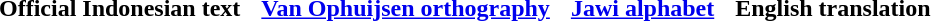<table cellpadding="6">
<tr>
<th>Official Indonesian text</th>
<th><a href='#'>Van Ophuijsen orthography</a></th>
<th><a href='#'>Jawi alphabet</a></th>
<th>English translation</th>
</tr>
<tr style="vertical-align:top; white-space:nowrap;">
<td></td>
<td></td>
<td></td>
<td></td>
</tr>
</table>
